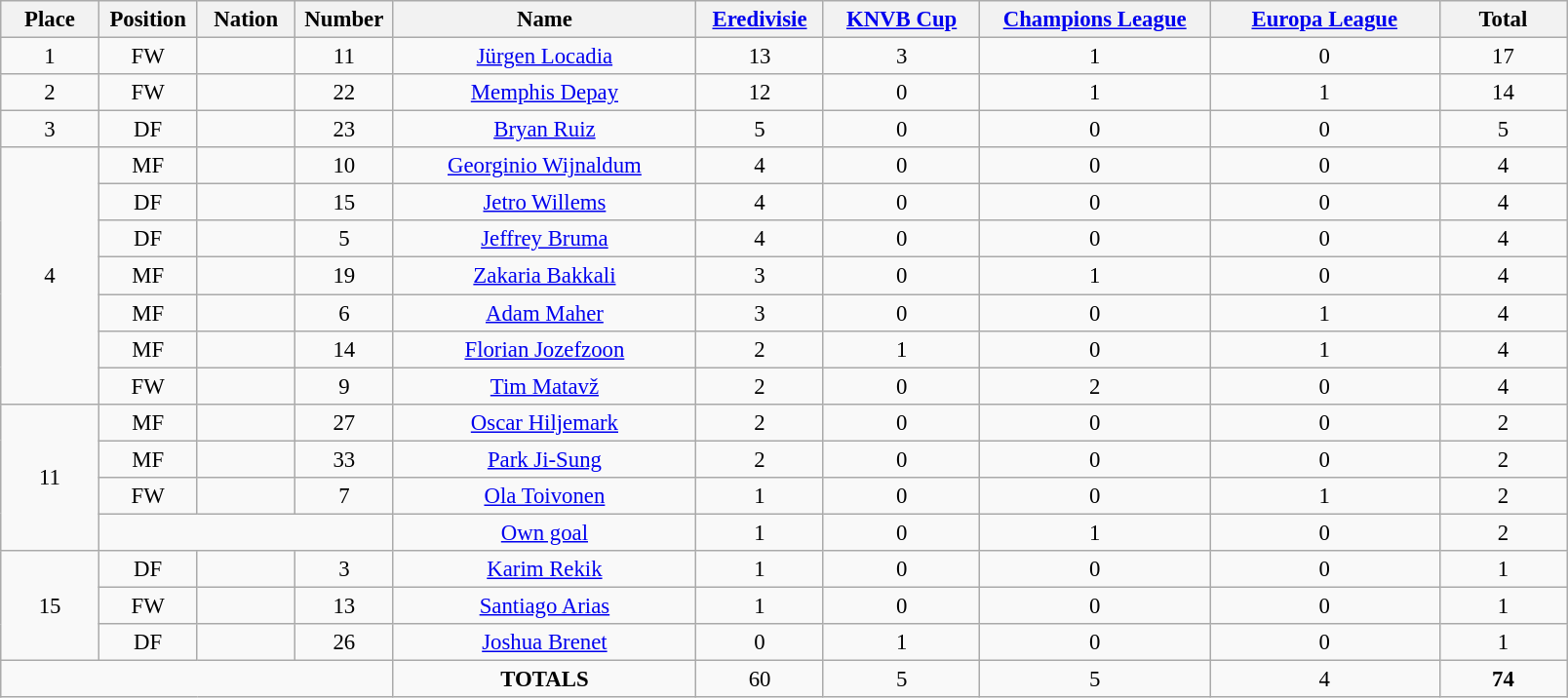<table class="wikitable" style="font-size: 95%; text-align: center;">
<tr>
<th width=60>Place</th>
<th width=60>Position</th>
<th width=60>Nation</th>
<th width=60>Number</th>
<th width=200>Name</th>
<th width=80><a href='#'>Eredivisie</a></th>
<th width=100><a href='#'>KNVB Cup</a></th>
<th width=150><a href='#'>Champions League</a></th>
<th width=150><a href='#'>Europa League</a></th>
<th width=80><strong>Total</strong></th>
</tr>
<tr>
<td>1</td>
<td>FW</td>
<td></td>
<td>11</td>
<td><a href='#'>Jürgen Locadia</a></td>
<td>13</td>
<td>3</td>
<td>1</td>
<td>0</td>
<td>17</td>
</tr>
<tr>
<td>2</td>
<td>FW</td>
<td></td>
<td>22</td>
<td><a href='#'>Memphis Depay</a></td>
<td>12</td>
<td>0</td>
<td>1</td>
<td>1</td>
<td>14</td>
</tr>
<tr>
<td>3</td>
<td>DF</td>
<td></td>
<td>23</td>
<td><a href='#'>Bryan Ruiz</a></td>
<td>5</td>
<td>0</td>
<td>0</td>
<td>0</td>
<td>5</td>
</tr>
<tr>
<td rowspan=7>4</td>
<td>MF</td>
<td></td>
<td>10</td>
<td><a href='#'>Georginio Wijnaldum</a></td>
<td>4</td>
<td>0</td>
<td>0</td>
<td>0</td>
<td>4</td>
</tr>
<tr>
<td>DF</td>
<td></td>
<td>15</td>
<td><a href='#'>Jetro Willems</a></td>
<td>4</td>
<td>0</td>
<td>0</td>
<td>0</td>
<td>4</td>
</tr>
<tr>
<td>DF</td>
<td></td>
<td>5</td>
<td><a href='#'>Jeffrey Bruma</a></td>
<td>4</td>
<td>0</td>
<td>0</td>
<td>0</td>
<td>4</td>
</tr>
<tr>
<td>MF</td>
<td></td>
<td>19</td>
<td><a href='#'>Zakaria Bakkali</a></td>
<td>3</td>
<td>0</td>
<td>1</td>
<td>0</td>
<td>4</td>
</tr>
<tr>
<td>MF</td>
<td></td>
<td>6</td>
<td><a href='#'>Adam Maher</a></td>
<td>3</td>
<td>0</td>
<td>0</td>
<td>1</td>
<td>4</td>
</tr>
<tr>
<td>MF</td>
<td></td>
<td>14</td>
<td><a href='#'>Florian Jozefzoon</a></td>
<td>2</td>
<td>1</td>
<td>0</td>
<td>1</td>
<td>4</td>
</tr>
<tr>
<td>FW</td>
<td></td>
<td>9</td>
<td><a href='#'>Tim Matavž</a></td>
<td>2</td>
<td>0</td>
<td>2</td>
<td>0</td>
<td>4</td>
</tr>
<tr>
<td rowspan=4>11</td>
<td>MF</td>
<td></td>
<td>27</td>
<td><a href='#'>Oscar Hiljemark</a></td>
<td>2</td>
<td>0</td>
<td>0</td>
<td>0</td>
<td>2</td>
</tr>
<tr>
<td>MF</td>
<td></td>
<td>33</td>
<td><a href='#'>Park Ji-Sung</a></td>
<td>2</td>
<td>0</td>
<td>0</td>
<td>0</td>
<td>2</td>
</tr>
<tr>
<td>FW</td>
<td></td>
<td>7</td>
<td><a href='#'>Ola Toivonen</a></td>
<td>1</td>
<td>0</td>
<td>0</td>
<td>1</td>
<td>2</td>
</tr>
<tr>
<td colspan=3></td>
<td><a href='#'>Own goal</a></td>
<td>1</td>
<td>0</td>
<td>1</td>
<td>0</td>
<td>2</td>
</tr>
<tr>
<td rowspan=3>15</td>
<td>DF</td>
<td></td>
<td>3</td>
<td><a href='#'>Karim Rekik</a></td>
<td>1</td>
<td>0</td>
<td>0</td>
<td>0</td>
<td>1</td>
</tr>
<tr>
<td>FW</td>
<td></td>
<td>13</td>
<td><a href='#'>Santiago Arias</a></td>
<td>1</td>
<td>0</td>
<td>0</td>
<td>0</td>
<td>1</td>
</tr>
<tr>
<td>DF</td>
<td></td>
<td>26</td>
<td><a href='#'>Joshua Brenet</a></td>
<td>0</td>
<td>1</td>
<td>0</td>
<td>0</td>
<td>1</td>
</tr>
<tr>
<td colspan=4></td>
<td><strong>TOTALS</strong></td>
<td>60</td>
<td>5</td>
<td>5</td>
<td>4</td>
<td><strong>74</strong></td>
</tr>
</table>
